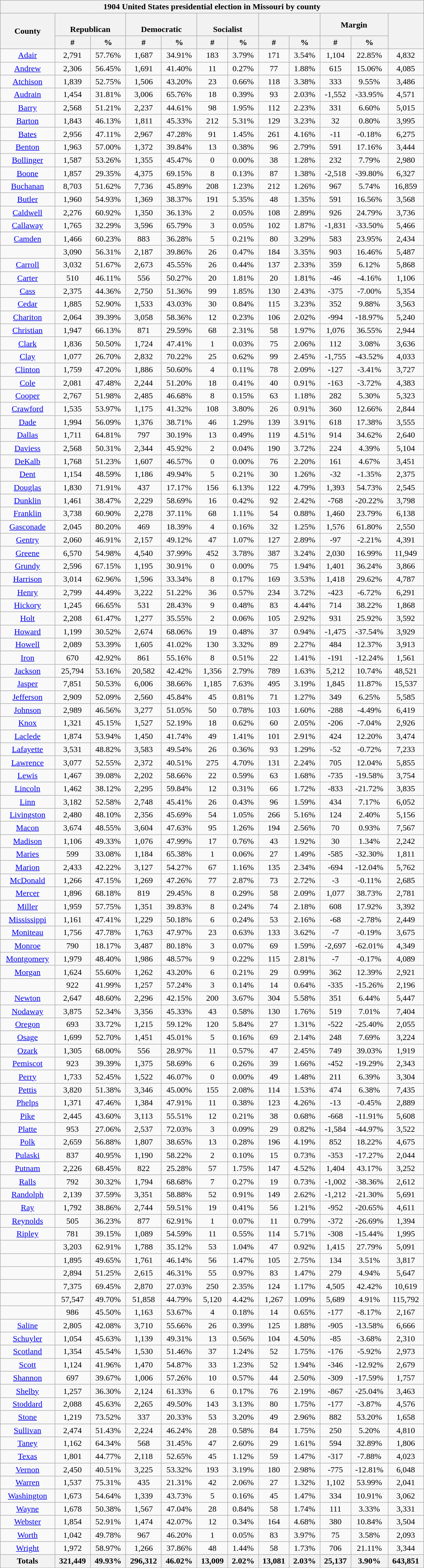<table width="65%" class="wikitable sortable mw-collapsible mw-collapsed">
<tr>
<th colspan="12">1904 United States presidential election in Missouri by county</th>
</tr>
<tr>
<th style="text-align:center;" rowspan="2">County</th>
<th style="text-align:center;" colspan="2"><br>Republican</th>
<th style="text-align:center;" colspan="2"><br>Democratic</th>
<th style="text-align:center;" colspan="2"><br>Socialist</th>
<th style="text-align:center;" colspan="2"><br></th>
<th style="text-align:center;" colspan="2">Margin</th>
<th style="text-align:center;" rowspan="2" data-sort-type="number"></th>
</tr>
<tr>
<th style="text-align:center;" data-sort-type="number">#</th>
<th style="text-align:center;" data-sort-type="number">%</th>
<th style="text-align:center;" data-sort-type="number">#</th>
<th style="text-align:center;" data-sort-type="number">%</th>
<th style="text-align:center;" data-sort-type="number">#</th>
<th style="text-align:center;" data-sort-type="number">%</th>
<th style="text-align:center;" data-sort-type="number">#</th>
<th style="text-align:center;" data-sort-type="number">%</th>
<th style="text-align:center;" data-sort-type="number">#</th>
<th style="text-align:center;" data-sort-type="number">%</th>
</tr>
<tr style="text-align:center;">
<td><a href='#'>Adair</a></td>
<td>2,791</td>
<td>57.76%</td>
<td>1,687</td>
<td>34.91%</td>
<td>183</td>
<td>3.79%</td>
<td>171</td>
<td>3.54%</td>
<td>1,104</td>
<td>22.85%</td>
<td>4,832</td>
</tr>
<tr style="text-align:center;">
<td><a href='#'>Andrew</a></td>
<td>2,306</td>
<td>56.45%</td>
<td>1,691</td>
<td>41.40%</td>
<td>11</td>
<td>0.27%</td>
<td>77</td>
<td>1.88%</td>
<td>615</td>
<td>15.06%</td>
<td>4,085</td>
</tr>
<tr style="text-align:center;">
<td><a href='#'>Atchison</a></td>
<td>1,839</td>
<td>52.75%</td>
<td>1,506</td>
<td>43.20%</td>
<td>23</td>
<td>0.66%</td>
<td>118</td>
<td>3.38%</td>
<td>333</td>
<td>9.55%</td>
<td>3,486</td>
</tr>
<tr style="text-align:center;">
<td><a href='#'>Audrain</a></td>
<td>1,454</td>
<td>31.81%</td>
<td>3,006</td>
<td>65.76%</td>
<td>18</td>
<td>0.39%</td>
<td>93</td>
<td>2.03%</td>
<td>-1,552</td>
<td>-33.95%</td>
<td>4,571</td>
</tr>
<tr style="text-align:center;">
<td><a href='#'>Barry</a></td>
<td>2,568</td>
<td>51.21%</td>
<td>2,237</td>
<td>44.61%</td>
<td>98</td>
<td>1.95%</td>
<td>112</td>
<td>2.23%</td>
<td>331</td>
<td>6.60%</td>
<td>5,015</td>
</tr>
<tr style="text-align:center;">
<td><a href='#'>Barton</a></td>
<td>1,843</td>
<td>46.13%</td>
<td>1,811</td>
<td>45.33%</td>
<td>212</td>
<td>5.31%</td>
<td>129</td>
<td>3.23%</td>
<td>32</td>
<td>0.80%</td>
<td>3,995</td>
</tr>
<tr style="text-align:center;">
<td><a href='#'>Bates</a></td>
<td>2,956</td>
<td>47.11%</td>
<td>2,967</td>
<td>47.28%</td>
<td>91</td>
<td>1.45%</td>
<td>261</td>
<td>4.16%</td>
<td>-11</td>
<td>-0.18%</td>
<td>6,275</td>
</tr>
<tr style="text-align:center;">
<td><a href='#'>Benton</a></td>
<td>1,963</td>
<td>57.00%</td>
<td>1,372</td>
<td>39.84%</td>
<td>13</td>
<td>0.38%</td>
<td>96</td>
<td>2.79%</td>
<td>591</td>
<td>17.16%</td>
<td>3,444</td>
</tr>
<tr style="text-align:center;">
<td><a href='#'>Bollinger</a></td>
<td>1,587</td>
<td>53.26%</td>
<td>1,355</td>
<td>45.47%</td>
<td>0</td>
<td>0.00%</td>
<td>38</td>
<td>1.28%</td>
<td>232</td>
<td>7.79%</td>
<td>2,980</td>
</tr>
<tr style="text-align:center;">
<td><a href='#'>Boone</a></td>
<td>1,857</td>
<td>29.35%</td>
<td>4,375</td>
<td>69.15%</td>
<td>8</td>
<td>0.13%</td>
<td>87</td>
<td>1.38%</td>
<td>-2,518</td>
<td>-39.80%</td>
<td>6,327</td>
</tr>
<tr style="text-align:center;">
<td><a href='#'>Buchanan</a></td>
<td>8,703</td>
<td>51.62%</td>
<td>7,736</td>
<td>45.89%</td>
<td>208</td>
<td>1.23%</td>
<td>212</td>
<td>1.26%</td>
<td>967</td>
<td>5.74%</td>
<td>16,859</td>
</tr>
<tr style="text-align:center;">
<td><a href='#'>Butler</a></td>
<td>1,960</td>
<td>54.93%</td>
<td>1,369</td>
<td>38.37%</td>
<td>191</td>
<td>5.35%</td>
<td>48</td>
<td>1.35%</td>
<td>591</td>
<td>16.56%</td>
<td>3,568</td>
</tr>
<tr style="text-align:center;">
<td><a href='#'>Caldwell</a></td>
<td>2,276</td>
<td>60.92%</td>
<td>1,350</td>
<td>36.13%</td>
<td>2</td>
<td>0.05%</td>
<td>108</td>
<td>2.89%</td>
<td>926</td>
<td>24.79%</td>
<td>3,736</td>
</tr>
<tr style="text-align:center;">
<td><a href='#'>Callaway</a></td>
<td>1,765</td>
<td>32.29%</td>
<td>3,596</td>
<td>65.79%</td>
<td>3</td>
<td>0.05%</td>
<td>102</td>
<td>1.87%</td>
<td>-1,831</td>
<td>-33.50%</td>
<td>5,466</td>
</tr>
<tr style="text-align:center;">
<td><a href='#'>Camden</a></td>
<td>1,466</td>
<td>60.23%</td>
<td>883</td>
<td>36.28%</td>
<td>5</td>
<td>0.21%</td>
<td>80</td>
<td>3.29%</td>
<td>583</td>
<td>23.95%</td>
<td>2,434</td>
</tr>
<tr style="text-align:center;">
<td></td>
<td>3,090</td>
<td>56.31%</td>
<td>2,187</td>
<td>39.86%</td>
<td>26</td>
<td>0.47%</td>
<td>184</td>
<td>3.35%</td>
<td>903</td>
<td>16.46%</td>
<td>5,487</td>
</tr>
<tr style="text-align:center;">
<td><a href='#'>Carroll</a></td>
<td>3,032</td>
<td>51.67%</td>
<td>2,673</td>
<td>45.55%</td>
<td>26</td>
<td>0.44%</td>
<td>137</td>
<td>2.33%</td>
<td>359</td>
<td>6.12%</td>
<td>5,868</td>
</tr>
<tr style="text-align:center;">
<td><a href='#'>Carter</a></td>
<td>510</td>
<td>46.11%</td>
<td>556</td>
<td>50.27%</td>
<td>20</td>
<td>1.81%</td>
<td>20</td>
<td>1.81%</td>
<td>-46</td>
<td>-4.16%</td>
<td>1,106</td>
</tr>
<tr style="text-align:center;">
<td><a href='#'>Cass</a></td>
<td>2,375</td>
<td>44.36%</td>
<td>2,750</td>
<td>51.36%</td>
<td>99</td>
<td>1.85%</td>
<td>130</td>
<td>2.43%</td>
<td>-375</td>
<td>-7.00%</td>
<td>5,354</td>
</tr>
<tr style="text-align:center;">
<td><a href='#'>Cedar</a></td>
<td>1,885</td>
<td>52.90%</td>
<td>1,533</td>
<td>43.03%</td>
<td>30</td>
<td>0.84%</td>
<td>115</td>
<td>3.23%</td>
<td>352</td>
<td>9.88%</td>
<td>3,563</td>
</tr>
<tr style="text-align:center;">
<td><a href='#'>Chariton</a></td>
<td>2,064</td>
<td>39.39%</td>
<td>3,058</td>
<td>58.36%</td>
<td>12</td>
<td>0.23%</td>
<td>106</td>
<td>2.02%</td>
<td>-994</td>
<td>-18.97%</td>
<td>5,240</td>
</tr>
<tr style="text-align:center;">
<td><a href='#'>Christian</a></td>
<td>1,947</td>
<td>66.13%</td>
<td>871</td>
<td>29.59%</td>
<td>68</td>
<td>2.31%</td>
<td>58</td>
<td>1.97%</td>
<td>1,076</td>
<td>36.55%</td>
<td>2,944</td>
</tr>
<tr style="text-align:center;">
<td><a href='#'>Clark</a></td>
<td>1,836</td>
<td>50.50%</td>
<td>1,724</td>
<td>47.41%</td>
<td>1</td>
<td>0.03%</td>
<td>75</td>
<td>2.06%</td>
<td>112</td>
<td>3.08%</td>
<td>3,636</td>
</tr>
<tr style="text-align:center;">
<td><a href='#'>Clay</a></td>
<td>1,077</td>
<td>26.70%</td>
<td>2,832</td>
<td>70.22%</td>
<td>25</td>
<td>0.62%</td>
<td>99</td>
<td>2.45%</td>
<td>-1,755</td>
<td>-43.52%</td>
<td>4,033</td>
</tr>
<tr style="text-align:center;">
<td><a href='#'>Clinton</a></td>
<td>1,759</td>
<td>47.20%</td>
<td>1,886</td>
<td>50.60%</td>
<td>4</td>
<td>0.11%</td>
<td>78</td>
<td>2.09%</td>
<td>-127</td>
<td>-3.41%</td>
<td>3,727</td>
</tr>
<tr style="text-align:center;">
<td><a href='#'>Cole</a></td>
<td>2,081</td>
<td>47.48%</td>
<td>2,244</td>
<td>51.20%</td>
<td>18</td>
<td>0.41%</td>
<td>40</td>
<td>0.91%</td>
<td>-163</td>
<td>-3.72%</td>
<td>4,383</td>
</tr>
<tr style="text-align:center;">
<td><a href='#'>Cooper</a></td>
<td>2,767</td>
<td>51.98%</td>
<td>2,485</td>
<td>46.68%</td>
<td>8</td>
<td>0.15%</td>
<td>63</td>
<td>1.18%</td>
<td>282</td>
<td>5.30%</td>
<td>5,323</td>
</tr>
<tr style="text-align:center;">
<td><a href='#'>Crawford</a></td>
<td>1,535</td>
<td>53.97%</td>
<td>1,175</td>
<td>41.32%</td>
<td>108</td>
<td>3.80%</td>
<td>26</td>
<td>0.91%</td>
<td>360</td>
<td>12.66%</td>
<td>2,844</td>
</tr>
<tr style="text-align:center;">
<td><a href='#'>Dade</a></td>
<td>1,994</td>
<td>56.09%</td>
<td>1,376</td>
<td>38.71%</td>
<td>46</td>
<td>1.29%</td>
<td>139</td>
<td>3.91%</td>
<td>618</td>
<td>17.38%</td>
<td>3,555</td>
</tr>
<tr style="text-align:center;">
<td><a href='#'>Dallas</a></td>
<td>1,711</td>
<td>64.81%</td>
<td>797</td>
<td>30.19%</td>
<td>13</td>
<td>0.49%</td>
<td>119</td>
<td>4.51%</td>
<td>914</td>
<td>34.62%</td>
<td>2,640</td>
</tr>
<tr style="text-align:center;">
<td><a href='#'>Daviess</a></td>
<td>2,568</td>
<td>50.31%</td>
<td>2,344</td>
<td>45.92%</td>
<td>2</td>
<td>0.04%</td>
<td>190</td>
<td>3.72%</td>
<td>224</td>
<td>4.39%</td>
<td>5,104</td>
</tr>
<tr style="text-align:center;">
<td><a href='#'>DeKalb</a></td>
<td>1,768</td>
<td>51.23%</td>
<td>1,607</td>
<td>46.57%</td>
<td>0</td>
<td>0.00%</td>
<td>76</td>
<td>2.20%</td>
<td>161</td>
<td>4.67%</td>
<td>3,451</td>
</tr>
<tr style="text-align:center;">
<td><a href='#'>Dent</a></td>
<td>1,154</td>
<td>48.59%</td>
<td>1,186</td>
<td>49.94%</td>
<td>5</td>
<td>0.21%</td>
<td>30</td>
<td>1.26%</td>
<td>-32</td>
<td>-1.35%</td>
<td>2,375</td>
</tr>
<tr style="text-align:center;">
<td><a href='#'>Douglas</a></td>
<td>1,830</td>
<td>71.91%</td>
<td>437</td>
<td>17.17%</td>
<td>156</td>
<td>6.13%</td>
<td>122</td>
<td>4.79%</td>
<td>1,393</td>
<td>54.73%</td>
<td>2,545</td>
</tr>
<tr style="text-align:center;">
<td><a href='#'>Dunklin</a></td>
<td>1,461</td>
<td>38.47%</td>
<td>2,229</td>
<td>58.69%</td>
<td>16</td>
<td>0.42%</td>
<td>92</td>
<td>2.42%</td>
<td>-768</td>
<td>-20.22%</td>
<td>3,798</td>
</tr>
<tr style="text-align:center;">
<td><a href='#'>Franklin</a></td>
<td>3,738</td>
<td>60.90%</td>
<td>2,278</td>
<td>37.11%</td>
<td>68</td>
<td>1.11%</td>
<td>54</td>
<td>0.88%</td>
<td>1,460</td>
<td>23.79%</td>
<td>6,138</td>
</tr>
<tr style="text-align:center;">
<td><a href='#'>Gasconade</a></td>
<td>2,045</td>
<td>80.20%</td>
<td>469</td>
<td>18.39%</td>
<td>4</td>
<td>0.16%</td>
<td>32</td>
<td>1.25%</td>
<td>1,576</td>
<td>61.80%</td>
<td>2,550</td>
</tr>
<tr style="text-align:center;">
<td><a href='#'>Gentry</a></td>
<td>2,060</td>
<td>46.91%</td>
<td>2,157</td>
<td>49.12%</td>
<td>47</td>
<td>1.07%</td>
<td>127</td>
<td>2.89%</td>
<td>-97</td>
<td>-2.21%</td>
<td>4,391</td>
</tr>
<tr style="text-align:center;">
<td><a href='#'>Greene</a></td>
<td>6,570</td>
<td>54.98%</td>
<td>4,540</td>
<td>37.99%</td>
<td>452</td>
<td>3.78%</td>
<td>387</td>
<td>3.24%</td>
<td>2,030</td>
<td>16.99%</td>
<td>11,949</td>
</tr>
<tr style="text-align:center;">
<td><a href='#'>Grundy</a></td>
<td>2,596</td>
<td>67.15%</td>
<td>1,195</td>
<td>30.91%</td>
<td>0</td>
<td>0.00%</td>
<td>75</td>
<td>1.94%</td>
<td>1,401</td>
<td>36.24%</td>
<td>3,866</td>
</tr>
<tr style="text-align:center;">
<td><a href='#'>Harrison</a></td>
<td>3,014</td>
<td>62.96%</td>
<td>1,596</td>
<td>33.34%</td>
<td>8</td>
<td>0.17%</td>
<td>169</td>
<td>3.53%</td>
<td>1,418</td>
<td>29.62%</td>
<td>4,787</td>
</tr>
<tr style="text-align:center;">
<td><a href='#'>Henry</a></td>
<td>2,799</td>
<td>44.49%</td>
<td>3,222</td>
<td>51.22%</td>
<td>36</td>
<td>0.57%</td>
<td>234</td>
<td>3.72%</td>
<td>-423</td>
<td>-6.72%</td>
<td>6,291</td>
</tr>
<tr style="text-align:center;">
<td><a href='#'>Hickory</a></td>
<td>1,245</td>
<td>66.65%</td>
<td>531</td>
<td>28.43%</td>
<td>9</td>
<td>0.48%</td>
<td>83</td>
<td>4.44%</td>
<td>714</td>
<td>38.22%</td>
<td>1,868</td>
</tr>
<tr style="text-align:center;">
<td><a href='#'>Holt</a></td>
<td>2,208</td>
<td>61.47%</td>
<td>1,277</td>
<td>35.55%</td>
<td>2</td>
<td>0.06%</td>
<td>105</td>
<td>2.92%</td>
<td>931</td>
<td>25.92%</td>
<td>3,592</td>
</tr>
<tr style="text-align:center;">
<td><a href='#'>Howard</a></td>
<td>1,199</td>
<td>30.52%</td>
<td>2,674</td>
<td>68.06%</td>
<td>19</td>
<td>0.48%</td>
<td>37</td>
<td>0.94%</td>
<td>-1,475</td>
<td>-37.54%</td>
<td>3,929</td>
</tr>
<tr style="text-align:center;">
<td><a href='#'>Howell</a></td>
<td>2,089</td>
<td>53.39%</td>
<td>1,605</td>
<td>41.02%</td>
<td>130</td>
<td>3.32%</td>
<td>89</td>
<td>2.27%</td>
<td>484</td>
<td>12.37%</td>
<td>3,913</td>
</tr>
<tr style="text-align:center;">
<td><a href='#'>Iron</a></td>
<td>670</td>
<td>42.92%</td>
<td>861</td>
<td>55.16%</td>
<td>8</td>
<td>0.51%</td>
<td>22</td>
<td>1.41%</td>
<td>-191</td>
<td>-12.24%</td>
<td>1,561</td>
</tr>
<tr style="text-align:center;">
<td><a href='#'>Jackson</a></td>
<td>25,794</td>
<td>53.16%</td>
<td>20,582</td>
<td>42.42%</td>
<td>1,356</td>
<td>2.79%</td>
<td>789</td>
<td>1.63%</td>
<td>5,212</td>
<td>10.74%</td>
<td>48,521</td>
</tr>
<tr style="text-align:center;">
<td><a href='#'>Jasper</a></td>
<td>7,851</td>
<td>50.53%</td>
<td>6,006</td>
<td>38.66%</td>
<td>1,185</td>
<td>7.63%</td>
<td>495</td>
<td>3.19%</td>
<td>1,845</td>
<td>11.87%</td>
<td>15,537</td>
</tr>
<tr style="text-align:center;">
<td><a href='#'>Jefferson</a></td>
<td>2,909</td>
<td>52.09%</td>
<td>2,560</td>
<td>45.84%</td>
<td>45</td>
<td>0.81%</td>
<td>71</td>
<td>1.27%</td>
<td>349</td>
<td>6.25%</td>
<td>5,585</td>
</tr>
<tr style="text-align:center;">
<td><a href='#'>Johnson</a></td>
<td>2,989</td>
<td>46.56%</td>
<td>3,277</td>
<td>51.05%</td>
<td>50</td>
<td>0.78%</td>
<td>103</td>
<td>1.60%</td>
<td>-288</td>
<td>-4.49%</td>
<td>6,419</td>
</tr>
<tr style="text-align:center;">
<td><a href='#'>Knox</a></td>
<td>1,321</td>
<td>45.15%</td>
<td>1,527</td>
<td>52.19%</td>
<td>18</td>
<td>0.62%</td>
<td>60</td>
<td>2.05%</td>
<td>-206</td>
<td>-7.04%</td>
<td>2,926</td>
</tr>
<tr style="text-align:center;">
<td><a href='#'>Laclede</a></td>
<td>1,874</td>
<td>53.94%</td>
<td>1,450</td>
<td>41.74%</td>
<td>49</td>
<td>1.41%</td>
<td>101</td>
<td>2.91%</td>
<td>424</td>
<td>12.20%</td>
<td>3,474</td>
</tr>
<tr style="text-align:center;">
<td><a href='#'>Lafayette</a></td>
<td>3,531</td>
<td>48.82%</td>
<td>3,583</td>
<td>49.54%</td>
<td>26</td>
<td>0.36%</td>
<td>93</td>
<td>1.29%</td>
<td>-52</td>
<td>-0.72%</td>
<td>7,233</td>
</tr>
<tr style="text-align:center;">
<td><a href='#'>Lawrence</a></td>
<td>3,077</td>
<td>52.55%</td>
<td>2,372</td>
<td>40.51%</td>
<td>275</td>
<td>4.70%</td>
<td>131</td>
<td>2.24%</td>
<td>705</td>
<td>12.04%</td>
<td>5,855</td>
</tr>
<tr style="text-align:center;">
<td><a href='#'>Lewis</a></td>
<td>1,467</td>
<td>39.08%</td>
<td>2,202</td>
<td>58.66%</td>
<td>22</td>
<td>0.59%</td>
<td>63</td>
<td>1.68%</td>
<td>-735</td>
<td>-19.58%</td>
<td>3,754</td>
</tr>
<tr style="text-align:center;">
<td><a href='#'>Lincoln</a></td>
<td>1,462</td>
<td>38.12%</td>
<td>2,295</td>
<td>59.84%</td>
<td>12</td>
<td>0.31%</td>
<td>66</td>
<td>1.72%</td>
<td>-833</td>
<td>-21.72%</td>
<td>3,835</td>
</tr>
<tr style="text-align:center;">
<td><a href='#'>Linn</a></td>
<td>3,182</td>
<td>52.58%</td>
<td>2,748</td>
<td>45.41%</td>
<td>26</td>
<td>0.43%</td>
<td>96</td>
<td>1.59%</td>
<td>434</td>
<td>7.17%</td>
<td>6,052</td>
</tr>
<tr style="text-align:center;">
<td><a href='#'>Livingston</a></td>
<td>2,480</td>
<td>48.10%</td>
<td>2,356</td>
<td>45.69%</td>
<td>54</td>
<td>1.05%</td>
<td>266</td>
<td>5.16%</td>
<td>124</td>
<td>2.40%</td>
<td>5,156</td>
</tr>
<tr style="text-align:center;">
<td><a href='#'>Macon</a></td>
<td>3,674</td>
<td>48.55%</td>
<td>3,604</td>
<td>47.63%</td>
<td>95</td>
<td>1.26%</td>
<td>194</td>
<td>2.56%</td>
<td>70</td>
<td>0.93%</td>
<td>7,567</td>
</tr>
<tr style="text-align:center;">
<td><a href='#'>Madison</a></td>
<td>1,106</td>
<td>49.33%</td>
<td>1,076</td>
<td>47.99%</td>
<td>17</td>
<td>0.76%</td>
<td>43</td>
<td>1.92%</td>
<td>30</td>
<td>1.34%</td>
<td>2,242</td>
</tr>
<tr style="text-align:center;">
<td><a href='#'>Maries</a></td>
<td>599</td>
<td>33.08%</td>
<td>1,184</td>
<td>65.38%</td>
<td>1</td>
<td>0.06%</td>
<td>27</td>
<td>1.49%</td>
<td>-585</td>
<td>-32.30%</td>
<td>1,811</td>
</tr>
<tr style="text-align:center;">
<td><a href='#'>Marion</a></td>
<td>2,433</td>
<td>42.22%</td>
<td>3,127</td>
<td>54.27%</td>
<td>67</td>
<td>1.16%</td>
<td>135</td>
<td>2.34%</td>
<td>-694</td>
<td>-12.04%</td>
<td>5,762</td>
</tr>
<tr style="text-align:center;">
<td><a href='#'>McDonald</a></td>
<td>1,266</td>
<td>47.15%</td>
<td>1,269</td>
<td>47.26%</td>
<td>77</td>
<td>2.87%</td>
<td>73</td>
<td>2.72%</td>
<td>-3</td>
<td>-0.11%</td>
<td>2,685</td>
</tr>
<tr style="text-align:center;">
<td><a href='#'>Mercer</a></td>
<td>1,896</td>
<td>68.18%</td>
<td>819</td>
<td>29.45%</td>
<td>8</td>
<td>0.29%</td>
<td>58</td>
<td>2.09%</td>
<td>1,077</td>
<td>38.73%</td>
<td>2,781</td>
</tr>
<tr style="text-align:center;">
<td><a href='#'>Miller</a></td>
<td>1,959</td>
<td>57.75%</td>
<td>1,351</td>
<td>39.83%</td>
<td>8</td>
<td>0.24%</td>
<td>74</td>
<td>2.18%</td>
<td>608</td>
<td>17.92%</td>
<td>3,392</td>
</tr>
<tr style="text-align:center;">
<td><a href='#'>Mississippi</a></td>
<td>1,161</td>
<td>47.41%</td>
<td>1,229</td>
<td>50.18%</td>
<td>6</td>
<td>0.24%</td>
<td>53</td>
<td>2.16%</td>
<td>-68</td>
<td>-2.78%</td>
<td>2,449</td>
</tr>
<tr style="text-align:center;">
<td><a href='#'>Moniteau</a></td>
<td>1,756</td>
<td>47.78%</td>
<td>1,763</td>
<td>47.97%</td>
<td>23</td>
<td>0.63%</td>
<td>133</td>
<td>3.62%</td>
<td>-7</td>
<td>-0.19%</td>
<td>3,675</td>
</tr>
<tr style="text-align:center;">
<td><a href='#'>Monroe</a></td>
<td>790</td>
<td>18.17%</td>
<td>3,487</td>
<td>80.18%</td>
<td>3</td>
<td>0.07%</td>
<td>69</td>
<td>1.59%</td>
<td>-2,697</td>
<td>-62.01%</td>
<td>4,349</td>
</tr>
<tr style="text-align:center;">
<td><a href='#'>Montgomery</a></td>
<td>1,979</td>
<td>48.40%</td>
<td>1,986</td>
<td>48.57%</td>
<td>9</td>
<td>0.22%</td>
<td>115</td>
<td>2.81%</td>
<td>-7</td>
<td>-0.17%</td>
<td>4,089</td>
</tr>
<tr style="text-align:center;">
<td><a href='#'>Morgan</a></td>
<td>1,624</td>
<td>55.60%</td>
<td>1,262</td>
<td>43.20%</td>
<td>6</td>
<td>0.21%</td>
<td>29</td>
<td>0.99%</td>
<td>362</td>
<td>12.39%</td>
<td>2,921</td>
</tr>
<tr style="text-align:center;">
<td></td>
<td>922</td>
<td>41.99%</td>
<td>1,257</td>
<td>57.24%</td>
<td>3</td>
<td>0.14%</td>
<td>14</td>
<td>0.64%</td>
<td>-335</td>
<td>-15.26%</td>
<td>2,196</td>
</tr>
<tr style="text-align:center;">
<td><a href='#'>Newton</a></td>
<td>2,647</td>
<td>48.60%</td>
<td>2,296</td>
<td>42.15%</td>
<td>200</td>
<td>3.67%</td>
<td>304</td>
<td>5.58%</td>
<td>351</td>
<td>6.44%</td>
<td>5,447</td>
</tr>
<tr style="text-align:center;">
<td><a href='#'>Nodaway</a></td>
<td>3,875</td>
<td>52.34%</td>
<td>3,356</td>
<td>45.33%</td>
<td>43</td>
<td>0.58%</td>
<td>130</td>
<td>1.76%</td>
<td>519</td>
<td>7.01%</td>
<td>7,404</td>
</tr>
<tr style="text-align:center;">
<td><a href='#'>Oregon</a></td>
<td>693</td>
<td>33.72%</td>
<td>1,215</td>
<td>59.12%</td>
<td>120</td>
<td>5.84%</td>
<td>27</td>
<td>1.31%</td>
<td>-522</td>
<td>-25.40%</td>
<td>2,055</td>
</tr>
<tr style="text-align:center;">
<td><a href='#'>Osage</a></td>
<td>1,699</td>
<td>52.70%</td>
<td>1,451</td>
<td>45.01%</td>
<td>5</td>
<td>0.16%</td>
<td>69</td>
<td>2.14%</td>
<td>248</td>
<td>7.69%</td>
<td>3,224</td>
</tr>
<tr style="text-align:center;">
<td><a href='#'>Ozark</a></td>
<td>1,305</td>
<td>68.00%</td>
<td>556</td>
<td>28.97%</td>
<td>11</td>
<td>0.57%</td>
<td>47</td>
<td>2.45%</td>
<td>749</td>
<td>39.03%</td>
<td>1,919</td>
</tr>
<tr style="text-align:center;">
<td><a href='#'>Pemiscot</a></td>
<td>923</td>
<td>39.39%</td>
<td>1,375</td>
<td>58.69%</td>
<td>6</td>
<td>0.26%</td>
<td>39</td>
<td>1.66%</td>
<td>-452</td>
<td>-19.29%</td>
<td>2,343</td>
</tr>
<tr style="text-align:center;">
<td><a href='#'>Perry</a></td>
<td>1,733</td>
<td>52.45%</td>
<td>1,522</td>
<td>46.07%</td>
<td>0</td>
<td>0.00%</td>
<td>49</td>
<td>1.48%</td>
<td>211</td>
<td>6.39%</td>
<td>3,304</td>
</tr>
<tr style="text-align:center;">
<td><a href='#'>Pettis</a></td>
<td>3,820</td>
<td>51.38%</td>
<td>3,346</td>
<td>45.00%</td>
<td>155</td>
<td>2.08%</td>
<td>114</td>
<td>1.53%</td>
<td>474</td>
<td>6.38%</td>
<td>7,435</td>
</tr>
<tr style="text-align:center;">
<td><a href='#'>Phelps</a></td>
<td>1,371</td>
<td>47.46%</td>
<td>1,384</td>
<td>47.91%</td>
<td>11</td>
<td>0.38%</td>
<td>123</td>
<td>4.26%</td>
<td>-13</td>
<td>-0.45%</td>
<td>2,889</td>
</tr>
<tr style="text-align:center;">
<td><a href='#'>Pike</a></td>
<td>2,445</td>
<td>43.60%</td>
<td>3,113</td>
<td>55.51%</td>
<td>12</td>
<td>0.21%</td>
<td>38</td>
<td>0.68%</td>
<td>-668</td>
<td>-11.91%</td>
<td>5,608</td>
</tr>
<tr style="text-align:center;">
<td><a href='#'>Platte</a></td>
<td>953</td>
<td>27.06%</td>
<td>2,537</td>
<td>72.03%</td>
<td>3</td>
<td>0.09%</td>
<td>29</td>
<td>0.82%</td>
<td>-1,584</td>
<td>-44.97%</td>
<td>3,522</td>
</tr>
<tr style="text-align:center;">
<td><a href='#'>Polk</a></td>
<td>2,659</td>
<td>56.88%</td>
<td>1,807</td>
<td>38.65%</td>
<td>13</td>
<td>0.28%</td>
<td>196</td>
<td>4.19%</td>
<td>852</td>
<td>18.22%</td>
<td>4,675</td>
</tr>
<tr style="text-align:center;">
<td><a href='#'>Pulaski</a></td>
<td>837</td>
<td>40.95%</td>
<td>1,190</td>
<td>58.22%</td>
<td>2</td>
<td>0.10%</td>
<td>15</td>
<td>0.73%</td>
<td>-353</td>
<td>-17.27%</td>
<td>2,044</td>
</tr>
<tr style="text-align:center;">
<td><a href='#'>Putnam</a></td>
<td>2,226</td>
<td>68.45%</td>
<td>822</td>
<td>25.28%</td>
<td>57</td>
<td>1.75%</td>
<td>147</td>
<td>4.52%</td>
<td>1,404</td>
<td>43.17%</td>
<td>3,252</td>
</tr>
<tr style="text-align:center;">
<td><a href='#'>Ralls</a></td>
<td>792</td>
<td>30.32%</td>
<td>1,794</td>
<td>68.68%</td>
<td>7</td>
<td>0.27%</td>
<td>19</td>
<td>0.73%</td>
<td>-1,002</td>
<td>-38.36%</td>
<td>2,612</td>
</tr>
<tr style="text-align:center;">
<td><a href='#'>Randolph</a></td>
<td>2,139</td>
<td>37.59%</td>
<td>3,351</td>
<td>58.88%</td>
<td>52</td>
<td>0.91%</td>
<td>149</td>
<td>2.62%</td>
<td>-1,212</td>
<td>-21.30%</td>
<td>5,691</td>
</tr>
<tr style="text-align:center;">
<td><a href='#'>Ray</a></td>
<td>1,792</td>
<td>38.86%</td>
<td>2,744</td>
<td>59.51%</td>
<td>19</td>
<td>0.41%</td>
<td>56</td>
<td>1.21%</td>
<td>-952</td>
<td>-20.65%</td>
<td>4,611</td>
</tr>
<tr style="text-align:center;">
<td><a href='#'>Reynolds</a></td>
<td>505</td>
<td>36.23%</td>
<td>877</td>
<td>62.91%</td>
<td>1</td>
<td>0.07%</td>
<td>11</td>
<td>0.79%</td>
<td>-372</td>
<td>-26.69%</td>
<td>1,394</td>
</tr>
<tr style="text-align:center;">
<td><a href='#'>Ripley</a></td>
<td>781</td>
<td>39.15%</td>
<td>1,089</td>
<td>54.59%</td>
<td>11</td>
<td>0.55%</td>
<td>114</td>
<td>5.71%</td>
<td>-308</td>
<td>-15.44%</td>
<td>1,995</td>
</tr>
<tr style="text-align:center;">
<td></td>
<td>3,203</td>
<td>62.91%</td>
<td>1,788</td>
<td>35.12%</td>
<td>53</td>
<td>1.04%</td>
<td>47</td>
<td>0.92%</td>
<td>1,415</td>
<td>27.79%</td>
<td>5,091</td>
</tr>
<tr style="text-align:center;">
<td></td>
<td>1,895</td>
<td>49.65%</td>
<td>1,761</td>
<td>46.14%</td>
<td>56</td>
<td>1.47%</td>
<td>105</td>
<td>2.75%</td>
<td>134</td>
<td>3.51%</td>
<td>3,817</td>
</tr>
<tr style="text-align:center;">
<td></td>
<td>2,894</td>
<td>51.25%</td>
<td>2,615</td>
<td>46.31%</td>
<td>55</td>
<td>0.97%</td>
<td>83</td>
<td>1.47%</td>
<td>279</td>
<td>4.94%</td>
<td>5,647</td>
</tr>
<tr style="text-align:center;">
<td></td>
<td>7,375</td>
<td>69.45%</td>
<td>2,870</td>
<td>27.03%</td>
<td>250</td>
<td>2.35%</td>
<td>124</td>
<td>1.17%</td>
<td>4,505</td>
<td>42.42%</td>
<td>10,619</td>
</tr>
<tr style="text-align:center;">
<td></td>
<td>57,547</td>
<td>49.70%</td>
<td>51,858</td>
<td>44.79%</td>
<td>5,120</td>
<td>4.42%</td>
<td>1,267</td>
<td>1.09%</td>
<td>5,689</td>
<td>4.91%</td>
<td>115,792</td>
</tr>
<tr style="text-align:center;">
<td></td>
<td>986</td>
<td>45.50%</td>
<td>1,163</td>
<td>53.67%</td>
<td>4</td>
<td>0.18%</td>
<td>14</td>
<td>0.65%</td>
<td>-177</td>
<td>-8.17%</td>
<td>2,167</td>
</tr>
<tr style="text-align:center;">
<td><a href='#'>Saline</a></td>
<td>2,805</td>
<td>42.08%</td>
<td>3,710</td>
<td>55.66%</td>
<td>26</td>
<td>0.39%</td>
<td>125</td>
<td>1.88%</td>
<td>-905</td>
<td>-13.58%</td>
<td>6,666</td>
</tr>
<tr style="text-align:center;">
<td><a href='#'>Schuyler</a></td>
<td>1,054</td>
<td>45.63%</td>
<td>1,139</td>
<td>49.31%</td>
<td>13</td>
<td>0.56%</td>
<td>104</td>
<td>4.50%</td>
<td>-85</td>
<td>-3.68%</td>
<td>2,310</td>
</tr>
<tr style="text-align:center;">
<td><a href='#'>Scotland</a></td>
<td>1,354</td>
<td>45.54%</td>
<td>1,530</td>
<td>51.46%</td>
<td>37</td>
<td>1.24%</td>
<td>52</td>
<td>1.75%</td>
<td>-176</td>
<td>-5.92%</td>
<td>2,973</td>
</tr>
<tr style="text-align:center;">
<td><a href='#'>Scott</a></td>
<td>1,124</td>
<td>41.96%</td>
<td>1,470</td>
<td>54.87%</td>
<td>33</td>
<td>1.23%</td>
<td>52</td>
<td>1.94%</td>
<td>-346</td>
<td>-12.92%</td>
<td>2,679</td>
</tr>
<tr style="text-align:center;">
<td><a href='#'>Shannon</a></td>
<td>697</td>
<td>39.67%</td>
<td>1,006</td>
<td>57.26%</td>
<td>10</td>
<td>0.57%</td>
<td>44</td>
<td>2.50%</td>
<td>-309</td>
<td>-17.59%</td>
<td>1,757</td>
</tr>
<tr style="text-align:center;">
<td><a href='#'>Shelby</a></td>
<td>1,257</td>
<td>36.30%</td>
<td>2,124</td>
<td>61.33%</td>
<td>6</td>
<td>0.17%</td>
<td>76</td>
<td>2.19%</td>
<td>-867</td>
<td>-25.04%</td>
<td>3,463</td>
</tr>
<tr style="text-align:center;">
<td><a href='#'>Stoddard</a></td>
<td>2,088</td>
<td>45.63%</td>
<td>2,265</td>
<td>49.50%</td>
<td>143</td>
<td>3.13%</td>
<td>80</td>
<td>1.75%</td>
<td>-177</td>
<td>-3.87%</td>
<td>4,576</td>
</tr>
<tr style="text-align:center;">
<td><a href='#'>Stone</a></td>
<td>1,219</td>
<td>73.52%</td>
<td>337</td>
<td>20.33%</td>
<td>53</td>
<td>3.20%</td>
<td>49</td>
<td>2.96%</td>
<td>882</td>
<td>53.20%</td>
<td>1,658</td>
</tr>
<tr style="text-align:center;">
<td><a href='#'>Sullivan</a></td>
<td>2,474</td>
<td>51.43%</td>
<td>2,224</td>
<td>46.24%</td>
<td>28</td>
<td>0.58%</td>
<td>84</td>
<td>1.75%</td>
<td>250</td>
<td>5.20%</td>
<td>4,810</td>
</tr>
<tr style="text-align:center;">
<td><a href='#'>Taney</a></td>
<td>1,162</td>
<td>64.34%</td>
<td>568</td>
<td>31.45%</td>
<td>47</td>
<td>2.60%</td>
<td>29</td>
<td>1.61%</td>
<td>594</td>
<td>32.89%</td>
<td>1,806</td>
</tr>
<tr style="text-align:center;">
<td><a href='#'>Texas</a></td>
<td>1,801</td>
<td>44.77%</td>
<td>2,118</td>
<td>52.65%</td>
<td>45</td>
<td>1.12%</td>
<td>59</td>
<td>1.47%</td>
<td>-317</td>
<td>-7.88%</td>
<td>4,023</td>
</tr>
<tr style="text-align:center;">
<td><a href='#'>Vernon</a></td>
<td>2,450</td>
<td>40.51%</td>
<td>3,225</td>
<td>53.32%</td>
<td>193</td>
<td>3.19%</td>
<td>180</td>
<td>2.98%</td>
<td>-775</td>
<td>-12.81%</td>
<td>6,048</td>
</tr>
<tr style="text-align:center;">
<td><a href='#'>Warren</a></td>
<td>1,537</td>
<td>75.31%</td>
<td>435</td>
<td>21.31%</td>
<td>42</td>
<td>2.06%</td>
<td>27</td>
<td>1.32%</td>
<td>1,102</td>
<td>53.99%</td>
<td>2,041</td>
</tr>
<tr style="text-align:center;">
<td><a href='#'>Washington</a></td>
<td>1,673</td>
<td>54.64%</td>
<td>1,339</td>
<td>43.73%</td>
<td>5</td>
<td>0.16%</td>
<td>45</td>
<td>1.47%</td>
<td>334</td>
<td>10.91%</td>
<td>3,062</td>
</tr>
<tr style="text-align:center;">
<td><a href='#'>Wayne</a></td>
<td>1,678</td>
<td>50.38%</td>
<td>1,567</td>
<td>47.04%</td>
<td>28</td>
<td>0.84%</td>
<td>58</td>
<td>1.74%</td>
<td>111</td>
<td>3.33%</td>
<td>3,331</td>
</tr>
<tr style="text-align:center;">
<td><a href='#'>Webster</a></td>
<td>1,854</td>
<td>52.91%</td>
<td>1,474</td>
<td>42.07%</td>
<td>12</td>
<td>0.34%</td>
<td>164</td>
<td>4.68%</td>
<td>380</td>
<td>10.84%</td>
<td>3,504</td>
</tr>
<tr style="text-align:center;">
<td><a href='#'>Worth</a></td>
<td>1,042</td>
<td>49.78%</td>
<td>967</td>
<td>46.20%</td>
<td>1</td>
<td>0.05%</td>
<td>83</td>
<td>3.97%</td>
<td>75</td>
<td>3.58%</td>
<td>2,093</td>
</tr>
<tr style="text-align:center;">
<td><a href='#'>Wright</a></td>
<td>1,972</td>
<td>58.97%</td>
<td>1,266</td>
<td>37.86%</td>
<td>48</td>
<td>1.44%</td>
<td>58</td>
<td>1.73%</td>
<td>706</td>
<td>21.11%</td>
<td>3,344</td>
</tr>
<tr style="text-align:center;">
<th>Totals</th>
<th>321,449</th>
<th>49.93%</th>
<th>296,312</th>
<th>46.02%</th>
<th>13,009</th>
<th>2.02%</th>
<th>13,081</th>
<th>2.03%</th>
<th>25,137</th>
<th>3.90%</th>
<th>643,851</th>
</tr>
</table>
